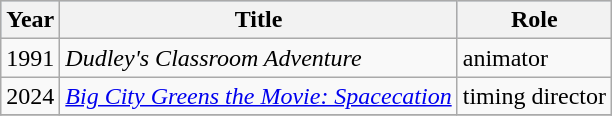<table class="wikitable">
<tr style="background:#b0c4de; text-align:center;">
<th>Year</th>
<th>Title</th>
<th>Role</th>
</tr>
<tr>
<td>1991</td>
<td><em>Dudley's Classroom Adventure</em></td>
<td>animator</td>
</tr>
<tr>
<td>2024</td>
<td><em><a href='#'>Big City Greens the Movie: Spacecation</a></em></td>
<td>timing director</td>
</tr>
<tr>
</tr>
</table>
